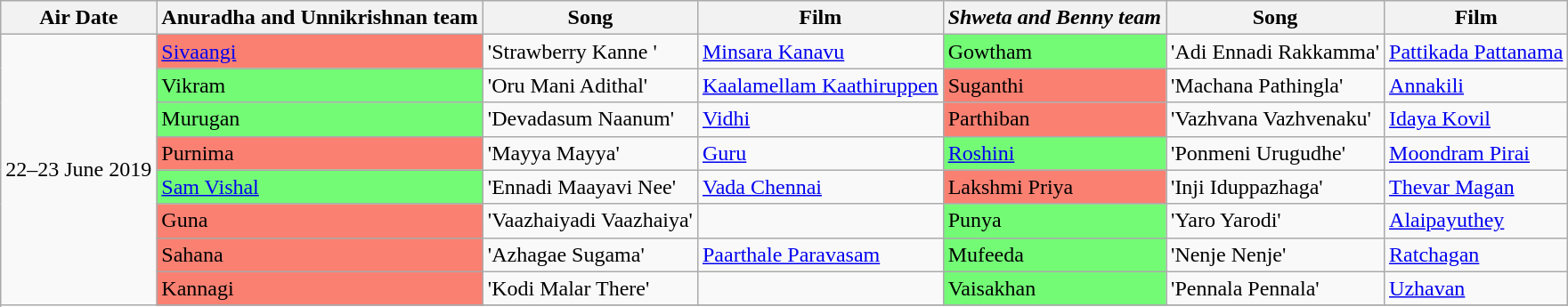<table class="wikitable sortable">
<tr>
<th>Air Date</th>
<th>Anuradha and Unnikrishnan team</th>
<th>Song</th>
<th>Film</th>
<th><em>Shweta and Benny team</em></th>
<th>Song</th>
<th>Film</th>
</tr>
<tr>
<td rowspan="9">22–23 June 2019</td>
<td style="background:salmon"><a href='#'>Sivaangi</a></td>
<td>'Strawberry Kanne '</td>
<td><a href='#'>Minsara Kanavu</a></td>
<td style="background:#73FB76;">Gowtham</td>
<td>'Adi Ennadi Rakkamma'</td>
<td><a href='#'>Pattikada Pattanama</a></td>
</tr>
<tr>
<td style="background:#73FB76">Vikram</td>
<td>'Oru Mani Adithal'</td>
<td><a href='#'>Kaalamellam Kaathiruppen</a></td>
<td style="background:salmon">Suganthi</td>
<td>'Machana Pathingla'</td>
<td><a href='#'>Annakili</a></td>
</tr>
<tr>
<td style="background:#73FB76">Murugan</td>
<td>'Devadasum Naanum'</td>
<td><a href='#'>Vidhi</a></td>
<td style="background:salmon">Parthiban</td>
<td>'Vazhvana Vazhvenaku'</td>
<td><a href='#'>Idaya Kovil</a></td>
</tr>
<tr>
<td style="background:salmon">Purnima</td>
<td>'Mayya Mayya'</td>
<td><a href='#'>Guru</a></td>
<td style="background:#73FB76;"><a href='#'>Roshini</a></td>
<td>'Ponmeni Urugudhe'</td>
<td><a href='#'>Moondram Pirai</a></td>
</tr>
<tr>
<td style="background:#73FB76;"><a href='#'>Sam Vishal</a></td>
<td>'Ennadi Maayavi Nee'</td>
<td><a href='#'>Vada Chennai</a></td>
<td style="background:salmon">Lakshmi Priya</td>
<td>'Inji Iduppazhaga'</td>
<td><a href='#'>Thevar Magan</a></td>
</tr>
<tr>
<td style="background:salmon">Guna</td>
<td>'Vaazhaiyadi Vaazhaiya'</td>
<td></td>
<td style="background:#73FB76;">Punya</td>
<td>'Yaro Yarodi'</td>
<td><a href='#'>Alaipayuthey</a></td>
</tr>
<tr>
<td style="background:salmon">Sahana</td>
<td>'Azhagae Sugama'</td>
<td><a href='#'>Paarthale Paravasam</a></td>
<td style="background:#73FB76;">Mufeeda</td>
<td>'Nenje Nenje'</td>
<td><a href='#'>Ratchagan</a></td>
</tr>
<tr>
<td style="background:salmon">Kannagi</td>
<td>'Kodi Malar There'</td>
<td></td>
<td style="background:#73FB76;">Vaisakhan</td>
<td>'Pennala Pennala'</td>
<td><a href='#'>Uzhavan</a></td>
</tr>
<tr>
</tr>
</table>
